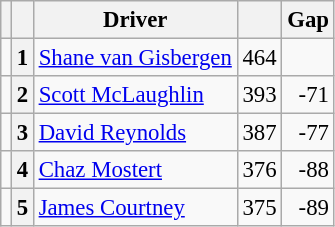<table class="wikitable" style="font-size: 95%;">
<tr>
<th></th>
<th></th>
<th>Driver</th>
<th></th>
<th>Gap</th>
</tr>
<tr>
<td align="left"></td>
<th>1</th>
<td> <a href='#'>Shane van Gisbergen</a></td>
<td align="right">464</td>
<td align="right"></td>
</tr>
<tr>
<td align="left"></td>
<th>2</th>
<td> <a href='#'>Scott McLaughlin</a></td>
<td align="right">393</td>
<td align="right">-71</td>
</tr>
<tr>
<td align="left"></td>
<th>3</th>
<td> <a href='#'>David Reynolds</a></td>
<td align="right">387</td>
<td align="right">-77</td>
</tr>
<tr>
<td align="left"></td>
<th>4</th>
<td> <a href='#'>Chaz Mostert</a></td>
<td align="right">376</td>
<td align="right">-88</td>
</tr>
<tr>
<td align="left"></td>
<th>5</th>
<td> <a href='#'>James Courtney</a></td>
<td align="right">375</td>
<td align="right">-89</td>
</tr>
</table>
